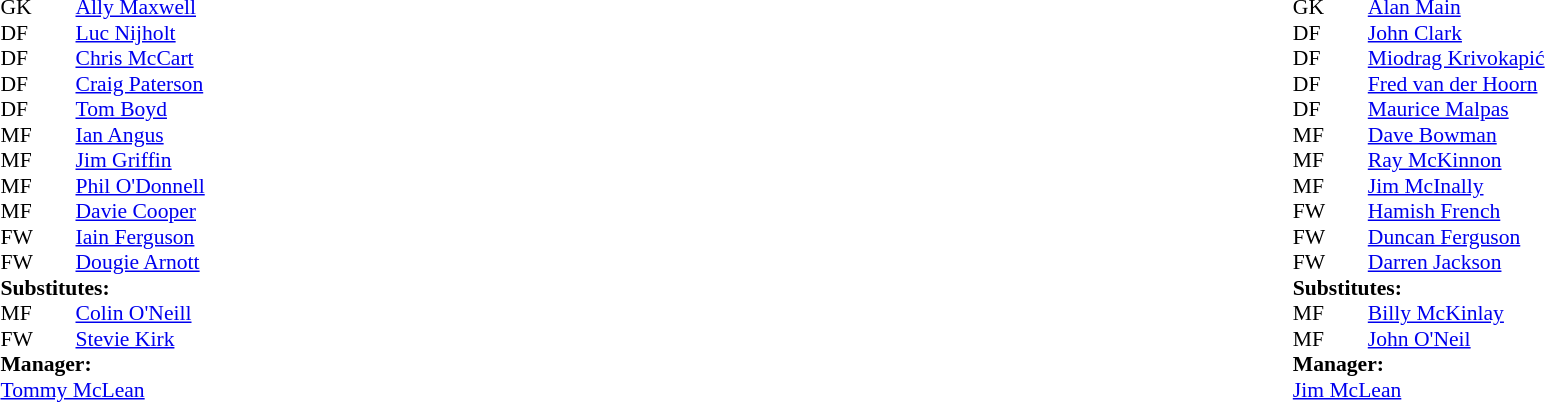<table width="100%">
<tr>
<td valign="top" width="50%"><br><table style="font-size: 90%" cellspacing="0" cellpadding="0">
<tr>
<th width="25"></th>
<th width="25"></th>
</tr>
<tr>
<td>GK</td>
<td></td>
<td> <a href='#'>Ally Maxwell</a></td>
</tr>
<tr>
<td>DF</td>
<td></td>
<td> <a href='#'>Luc Nijholt</a></td>
<td></td>
</tr>
<tr>
<td>DF</td>
<td></td>
<td> <a href='#'>Chris McCart</a></td>
</tr>
<tr>
<td>DF</td>
<td></td>
<td> <a href='#'>Craig Paterson</a></td>
</tr>
<tr>
<td>DF</td>
<td></td>
<td> <a href='#'>Tom Boyd</a></td>
</tr>
<tr>
<td>MF</td>
<td></td>
<td> <a href='#'>Ian Angus</a></td>
</tr>
<tr>
<td>MF</td>
<td></td>
<td> <a href='#'>Jim Griffin</a></td>
</tr>
<tr>
<td>MF</td>
<td></td>
<td> <a href='#'>Phil O'Donnell</a></td>
</tr>
<tr>
<td>MF</td>
<td></td>
<td> <a href='#'>Davie Cooper</a></td>
<td></td>
<td></td>
</tr>
<tr>
<td>FW</td>
<td></td>
<td> <a href='#'>Iain Ferguson</a></td>
<td></td>
<td></td>
</tr>
<tr>
<td>FW</td>
<td></td>
<td> <a href='#'>Dougie Arnott</a></td>
</tr>
<tr>
<td colspan=4><strong>Substitutes:</strong></td>
</tr>
<tr>
<td>MF</td>
<td></td>
<td> <a href='#'>Colin O'Neill</a></td>
<td></td>
<td></td>
</tr>
<tr>
<td>FW</td>
<td></td>
<td> <a href='#'>Stevie Kirk</a></td>
<td></td>
<td></td>
</tr>
<tr>
<td colspan=4><strong>Manager:</strong></td>
</tr>
<tr>
<td colspan="4"> <a href='#'>Tommy McLean</a></td>
</tr>
</table>
</td>
<td valign="top"></td>
<td valign="top" width="50%"><br><table style="font-size: 90%" cellspacing="0" cellpadding="0" align=center>
<tr>
<th width="25"></th>
<th width="25"></th>
</tr>
<tr>
<td>GK</td>
<td></td>
<td> <a href='#'>Alan Main</a></td>
</tr>
<tr>
<td>DF</td>
<td></td>
<td> <a href='#'>John Clark</a></td>
</tr>
<tr>
<td>DF</td>
<td></td>
<td> <a href='#'>Miodrag Krivokapić</a></td>
</tr>
<tr>
<td>DF</td>
<td></td>
<td> <a href='#'>Fred van der Hoorn</a></td>
</tr>
<tr>
<td>DF</td>
<td></td>
<td> <a href='#'>Maurice Malpas</a></td>
</tr>
<tr>
<td>MF</td>
<td></td>
<td> <a href='#'>Dave Bowman</a></td>
</tr>
<tr>
<td>MF</td>
<td></td>
<td> <a href='#'>Ray McKinnon</a></td>
<td></td>
<td></td>
</tr>
<tr>
<td>MF</td>
<td></td>
<td> <a href='#'>Jim McInally</a></td>
</tr>
<tr>
<td>FW</td>
<td></td>
<td> <a href='#'>Hamish French</a></td>
</tr>
<tr>
<td>FW</td>
<td></td>
<td> <a href='#'>Duncan Ferguson</a></td>
<td></td>
<td></td>
</tr>
<tr>
<td>FW</td>
<td></td>
<td> <a href='#'>Darren Jackson</a></td>
</tr>
<tr>
<td colspan=4><strong>Substitutes:</strong></td>
</tr>
<tr>
<td>MF</td>
<td></td>
<td> <a href='#'>Billy McKinlay</a></td>
<td></td>
<td></td>
</tr>
<tr>
<td>MF</td>
<td></td>
<td> <a href='#'>John O'Neil</a></td>
<td></td>
<td></td>
</tr>
<tr>
<td colspan=4><strong>Manager:</strong></td>
</tr>
<tr>
<td colspan="4"> <a href='#'>Jim McLean</a></td>
</tr>
</table>
</td>
</tr>
</table>
